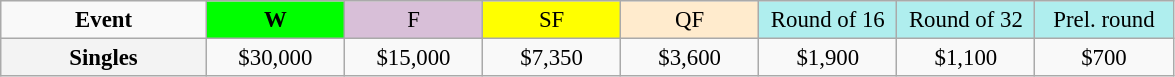<table class=wikitable style=font-size:95%;text-align:center>
<tr>
<td style="width:130px"><strong>Event</strong></td>
<td style="width:85px; background:lime"><strong>W</strong></td>
<td style="width:85px; background:thistle">F</td>
<td style="width:85px; background:#ffff00">SF</td>
<td style="width:85px; background:#ffebcd">QF</td>
<td style="width:85px; background:#afeeee">Round of 16</td>
<td style="width:85px; background:#afeeee">Round of 32</td>
<td style="width:85px; background:#afeeee">Prel. round</td>
</tr>
<tr>
<th style=background:#f3f3f3>Singles </th>
<td>$30,000</td>
<td>$15,000</td>
<td>$7,350</td>
<td>$3,600</td>
<td>$1,900</td>
<td>$1,100</td>
<td>$700</td>
</tr>
</table>
